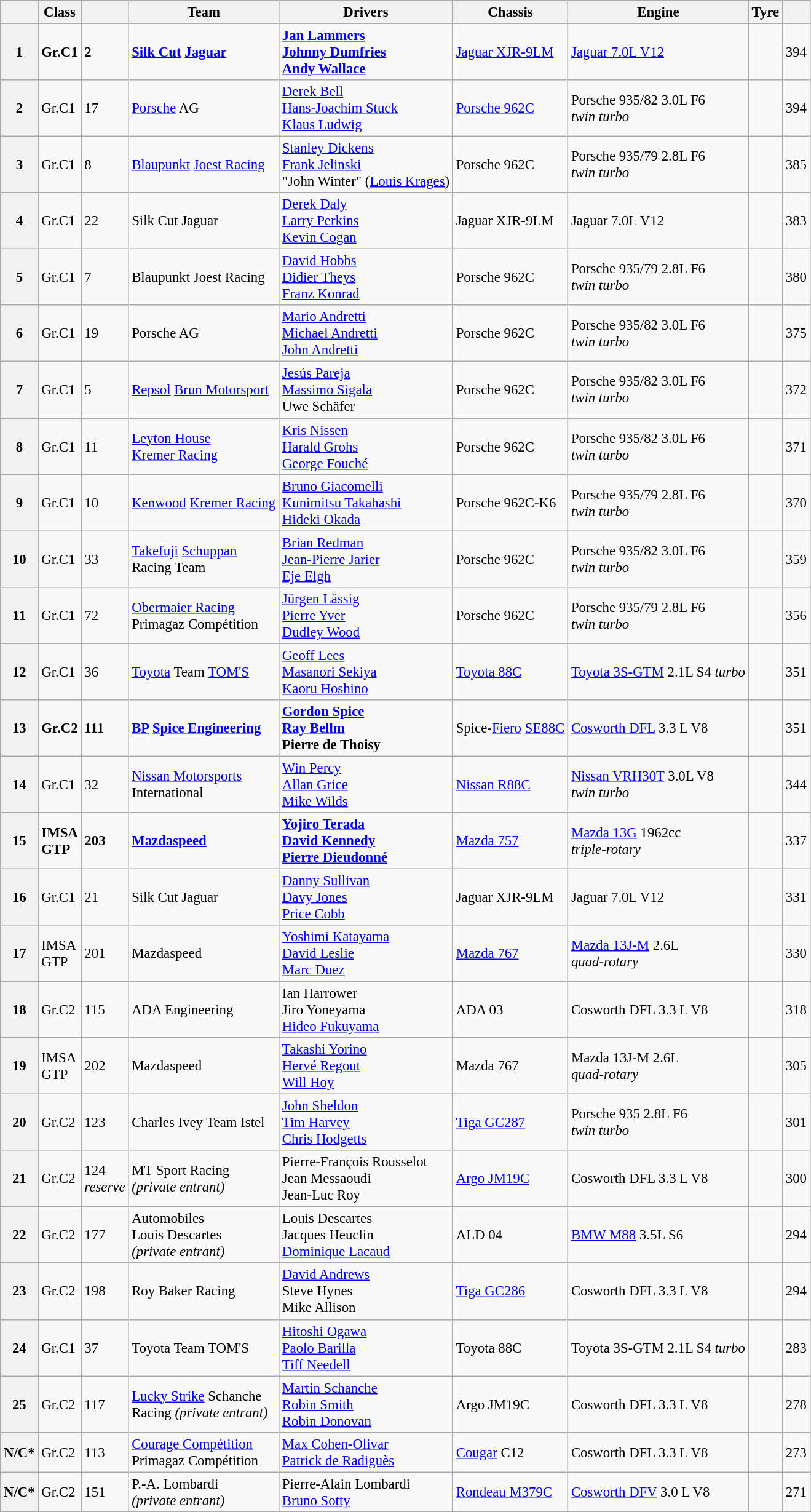<table class="wikitable" style="font-size: 95%;">
<tr>
<th></th>
<th>Class</th>
<th></th>
<th>Team</th>
<th>Drivers</th>
<th>Chassis</th>
<th>Engine</th>
<th>Tyre</th>
<th></th>
</tr>
<tr>
<th><strong>1</strong></th>
<td><strong>Gr.C1</strong></td>
<td><strong>2</strong></td>
<td><strong> <a href='#'>Silk Cut</a> <a href='#'>Jaguar</a> </strong></td>
<td><strong> <a href='#'>Jan Lammers</a><br> <a href='#'>Johnny Dumfries</a><br> <a href='#'>Andy Wallace</a> </strong></td>
<td><a href='#'>Jaguar XJR-9LM</a></td>
<td><a href='#'>Jaguar 7.0L V12</a></td>
<td></td>
<td>394</td>
</tr>
<tr>
<th>2</th>
<td>Gr.C1</td>
<td>17</td>
<td> <a href='#'>Porsche</a> AG</td>
<td> <a href='#'>Derek Bell</a><br> <a href='#'>Hans-Joachim Stuck</a><br> <a href='#'>Klaus Ludwig</a></td>
<td><a href='#'>Porsche 962C</a></td>
<td>Porsche 935/82 3.0L F6<br><em>twin turbo</em></td>
<td></td>
<td>394</td>
</tr>
<tr>
<th>3</th>
<td>Gr.C1</td>
<td>8</td>
<td> <a href='#'>Blaupunkt</a> <a href='#'>Joest Racing</a></td>
<td> <a href='#'>Stanley Dickens</a><br> <a href='#'>Frank Jelinski</a><br> "John Winter" (<a href='#'>Louis Krages</a>)</td>
<td>Porsche 962C</td>
<td>Porsche 935/79 2.8L F6<br><em>twin turbo</em></td>
<td></td>
<td>385</td>
</tr>
<tr>
<th>4</th>
<td>Gr.C1</td>
<td>22</td>
<td> Silk Cut Jaguar</td>
<td> <a href='#'>Derek Daly</a><br> <a href='#'>Larry Perkins</a><br> <a href='#'>Kevin Cogan</a></td>
<td>Jaguar XJR-9LM</td>
<td>Jaguar 7.0L V12</td>
<td></td>
<td>383</td>
</tr>
<tr>
<th>5</th>
<td>Gr.C1</td>
<td>7</td>
<td> Blaupunkt Joest Racing</td>
<td> <a href='#'>David Hobbs</a><br> <a href='#'>Didier Theys</a><br> <a href='#'>Franz Konrad</a></td>
<td>Porsche 962C</td>
<td>Porsche 935/79 2.8L F6<br><em>twin turbo</em></td>
<td></td>
<td>380</td>
</tr>
<tr>
<th>6</th>
<td>Gr.C1</td>
<td>19</td>
<td> Porsche AG</td>
<td> <a href='#'>Mario Andretti</a><br> <a href='#'>Michael Andretti</a><br>  <a href='#'>John Andretti</a></td>
<td>Porsche 962C</td>
<td>Porsche 935/82 3.0L F6<br><em>twin turbo</em></td>
<td></td>
<td>375</td>
</tr>
<tr>
<th>7</th>
<td>Gr.C1</td>
<td>5</td>
<td> <a href='#'>Repsol</a> <a href='#'>Brun Motorsport</a></td>
<td> <a href='#'>Jesús Pareja</a><br> <a href='#'>Massimo Sigala</a><br> Uwe Schäfer</td>
<td>Porsche 962C</td>
<td>Porsche 935/82 3.0L F6<br><em>twin turbo</em></td>
<td></td>
<td>372</td>
</tr>
<tr>
<th>8</th>
<td>Gr.C1</td>
<td>11</td>
<td> <a href='#'>Leyton House</a><br> <a href='#'>Kremer Racing</a></td>
<td> <a href='#'>Kris Nissen</a><br> <a href='#'>Harald Grohs</a><br> <a href='#'>George Fouché</a></td>
<td>Porsche 962C</td>
<td>Porsche 935/82 3.0L F6<br><em>twin turbo</em></td>
<td></td>
<td>371</td>
</tr>
<tr>
<th>9</th>
<td>Gr.C1</td>
<td>10</td>
<td> <a href='#'>Kenwood</a> <a href='#'>Kremer Racing</a></td>
<td> <a href='#'>Bruno Giacomelli</a><br> <a href='#'>Kunimitsu Takahashi</a><br> <a href='#'>Hideki Okada</a></td>
<td>Porsche 962C-K6</td>
<td>Porsche 935/79 2.8L F6<br><em>twin turbo</em></td>
<td></td>
<td>370</td>
</tr>
<tr>
<th>10</th>
<td>Gr.C1</td>
<td>33</td>
<td> <a href='#'>Takefuji</a> <a href='#'>Schuppan</a><br>  Racing Team</td>
<td> <a href='#'>Brian Redman</a><br> <a href='#'>Jean-Pierre Jarier</a><br> <a href='#'>Eje Elgh</a></td>
<td>Porsche 962C</td>
<td>Porsche 935/82 3.0L F6<br><em>twin turbo</em></td>
<td></td>
<td>359</td>
</tr>
<tr>
<th>11</th>
<td>Gr.C1</td>
<td>72</td>
<td> <a href='#'>Obermaier Racing</a><br> Primagaz Compétition</td>
<td> <a href='#'>Jürgen Lässig</a> <br> <a href='#'>Pierre Yver</a><br> <a href='#'>Dudley Wood</a></td>
<td>Porsche 962C</td>
<td>Porsche 935/79 2.8L F6<br><em>twin turbo</em></td>
<td></td>
<td>356</td>
</tr>
<tr>
<th>12</th>
<td>Gr.C1</td>
<td>36</td>
<td> <a href='#'>Toyota</a> Team <a href='#'>TOM'S</a></td>
<td> <a href='#'>Geoff Lees</a><br> <a href='#'>Masanori Sekiya</a><br> <a href='#'>Kaoru Hoshino</a></td>
<td><a href='#'>Toyota 88C</a></td>
<td><a href='#'>Toyota 3S-GTM</a> 2.1L S4 <em>turbo</em></td>
<td></td>
<td>351</td>
</tr>
<tr>
<th><strong>13</strong></th>
<td><strong>Gr.C2</strong></td>
<td><strong>111</strong></td>
<td><strong> <a href='#'>BP</a> <a href='#'>Spice Engineering</a> </strong></td>
<td><strong> <a href='#'>Gordon Spice</a><br> <a href='#'>Ray Bellm</a><br> Pierre de Thoisy</strong></td>
<td>Spice-<a href='#'>Fiero</a> <a href='#'>SE88C</a></td>
<td><a href='#'>Cosworth DFL</a> 3.3 L V8</td>
<td></td>
<td>351</td>
</tr>
<tr>
<th>14</th>
<td>Gr.C1</td>
<td>32</td>
<td> <a href='#'>Nissan Motorsports</a><br>International</td>
<td> <a href='#'>Win Percy</a><br> <a href='#'>Allan Grice</a><br> <a href='#'>Mike Wilds</a></td>
<td><a href='#'>Nissan R88C</a></td>
<td><a href='#'>Nissan VRH30T</a> 3.0L V8<br><em>twin turbo</em></td>
<td></td>
<td>344</td>
</tr>
<tr>
<th><strong>15</strong></th>
<td><strong>IMSA<br>GTP</strong></td>
<td><strong>203</strong></td>
<td><strong> <a href='#'>Mazdaspeed</a> </strong></td>
<td><strong> <a href='#'>Yojiro Terada</a><br> <a href='#'>David Kennedy</a><br> <a href='#'>Pierre Dieudonné</a> </strong></td>
<td><a href='#'>Mazda 757</a></td>
<td><a href='#'>Mazda 13G</a> 1962cc<br> <em>triple-rotary</em></td>
<td></td>
<td>337</td>
</tr>
<tr>
<th>16</th>
<td>Gr.C1</td>
<td>21</td>
<td> Silk Cut Jaguar</td>
<td> <a href='#'>Danny Sullivan</a><br> <a href='#'>Davy Jones</a><br> <a href='#'>Price Cobb</a></td>
<td>Jaguar XJR-9LM</td>
<td>Jaguar 7.0L V12</td>
<td></td>
<td>331</td>
</tr>
<tr>
<th>17</th>
<td>IMSA<br>GTP</td>
<td>201</td>
<td> Mazdaspeed</td>
<td> <a href='#'>Yoshimi Katayama</a><br> <a href='#'>David Leslie</a><br> <a href='#'>Marc Duez</a></td>
<td><a href='#'>Mazda 767</a></td>
<td><a href='#'>Mazda 13J-M</a> 2.6L<br> <em>quad-rotary</em></td>
<td></td>
<td>330</td>
</tr>
<tr>
<th>18</th>
<td>Gr.C2</td>
<td>115</td>
<td> ADA Engineering</td>
<td> Ian Harrower<br> Jiro Yoneyama<br> <a href='#'>Hideo Fukuyama</a></td>
<td>ADA 03</td>
<td>Cosworth DFL 3.3 L V8</td>
<td></td>
<td>318</td>
</tr>
<tr>
<th>19</th>
<td>IMSA<br>GTP</td>
<td>202</td>
<td> Mazdaspeed</td>
<td> <a href='#'>Takashi Yorino</a><br> <a href='#'>Hervé Regout</a><br> <a href='#'>Will Hoy</a></td>
<td>Mazda 767</td>
<td>Mazda 13J-M 2.6L<br> <em>quad-rotary</em></td>
<td></td>
<td>305</td>
</tr>
<tr>
<th>20</th>
<td>Gr.C2</td>
<td>123</td>
<td> Charles Ivey Team Istel</td>
<td> <a href='#'>John Sheldon</a><br> <a href='#'>Tim Harvey</a><br> <a href='#'>Chris Hodgetts</a></td>
<td><a href='#'>Tiga GC287</a></td>
<td>Porsche 935 2.8L F6<br><em>twin turbo</em></td>
<td></td>
<td>301</td>
</tr>
<tr>
<th>21</th>
<td>Gr.C2</td>
<td>124<br><em>reserve</em></td>
<td> MT Sport Racing<br><em>(private entrant)</em></td>
<td> Pierre-François Rousselot<br> Jean Messaoudi<br> Jean-Luc Roy</td>
<td><a href='#'>Argo JM19C</a></td>
<td>Cosworth DFL 3.3 L V8</td>
<td></td>
<td>300</td>
</tr>
<tr>
<th>22</th>
<td>Gr.C2</td>
<td>177</td>
<td> Automobiles <br>Louis Descartes<br><em>(private entrant)</em></td>
<td> Louis Descartes<br> Jacques Heuclin<br> <a href='#'>Dominique Lacaud</a></td>
<td>ALD 04</td>
<td><a href='#'>BMW M88</a> 3.5L S6</td>
<td></td>
<td>294</td>
</tr>
<tr>
<th>23</th>
<td>Gr.C2</td>
<td>198</td>
<td> Roy Baker Racing</td>
<td> <a href='#'>David Andrews</a><br> Steve Hynes <br> Mike Allison</td>
<td><a href='#'>Tiga GC286</a></td>
<td>Cosworth DFL 3.3 L V8</td>
<td></td>
<td>294</td>
</tr>
<tr>
<th>24</th>
<td>Gr.C1</td>
<td>37</td>
<td> Toyota Team TOM'S</td>
<td> <a href='#'>Hitoshi Ogawa</a><br> <a href='#'>Paolo Barilla</a><br> <a href='#'>Tiff Needell</a></td>
<td>Toyota 88C</td>
<td>Toyota 3S-GTM 2.1L S4 <em>turbo</em></td>
<td></td>
<td>283</td>
</tr>
<tr>
<th>25</th>
<td>Gr.C2</td>
<td>117</td>
<td> <a href='#'>Lucky Strike</a> Schanche <br>Racing  <em>(private entrant)</em></td>
<td> <a href='#'>Martin Schanche</a><br> <a href='#'>Robin Smith</a><br> <a href='#'>Robin Donovan</a></td>
<td>Argo JM19C</td>
<td>Cosworth DFL 3.3 L V8</td>
<td></td>
<td>278</td>
</tr>
<tr>
<th>N/C*</th>
<td>Gr.C2</td>
<td>113</td>
<td> <a href='#'>Courage Compétition</a><br> Primagaz Compétition</td>
<td> <a href='#'>Max Cohen-Olivar</a><br> <a href='#'>Patrick de Radiguès</a></td>
<td><a href='#'>Cougar</a> C12</td>
<td>Cosworth DFL 3.3 L V8</td>
<td></td>
<td>273</td>
</tr>
<tr>
<th>N/C*</th>
<td>Gr.C2</td>
<td>151</td>
<td> P.-A. Lombardi<br><em>(private entrant)</em></td>
<td> Pierre-Alain Lombardi<br> <a href='#'>Bruno Sotty</a></td>
<td><a href='#'>Rondeau M379C</a></td>
<td><a href='#'>Cosworth DFV</a> 3.0 L V8</td>
<td></td>
<td>271</td>
</tr>
</table>
